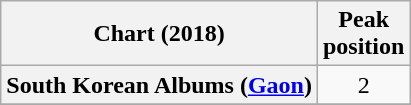<table class="wikitable sortable plainrowheaders" style="text-align:center">
<tr>
<th scope="col">Chart (2018)</th>
<th scope="col">Peak<br>position</th>
</tr>
<tr>
<th scope="row">South Korean Albums (<a href='#'>Gaon</a>)</th>
<td>2</td>
</tr>
<tr>
</tr>
</table>
